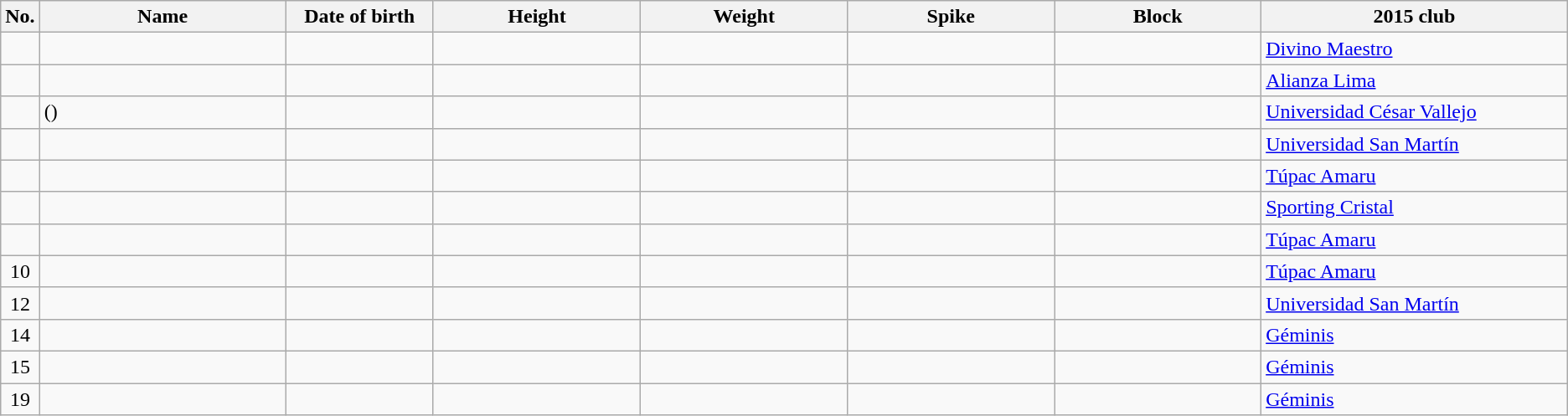<table class="wikitable sortable" style="text-align:center;">
<tr>
<th>No.</th>
<th style="width:12em">Name</th>
<th style="width:7em">Date of birth</th>
<th style="width:10em">Height</th>
<th style="width:10em">Weight</th>
<th style="width:10em">Spike</th>
<th style="width:10em">Block</th>
<th style="width:15em">2015 club</th>
</tr>
<tr>
<td></td>
<td align=left></td>
<td align=right></td>
<td></td>
<td></td>
<td></td>
<td></td>
<td align=left> <a href='#'>Divino Maestro</a></td>
</tr>
<tr>
<td></td>
<td align=left></td>
<td align=right></td>
<td></td>
<td></td>
<td></td>
<td></td>
<td align=left> <a href='#'>Alianza Lima</a></td>
</tr>
<tr>
<td></td>
<td align=left> ()</td>
<td align=right></td>
<td></td>
<td></td>
<td></td>
<td></td>
<td align=left> <a href='#'>Universidad César Vallejo</a></td>
</tr>
<tr>
<td></td>
<td align=left></td>
<td align=right></td>
<td></td>
<td></td>
<td></td>
<td></td>
<td align=left> <a href='#'>Universidad San Martín</a></td>
</tr>
<tr>
<td></td>
<td align=left></td>
<td align=right></td>
<td></td>
<td></td>
<td></td>
<td></td>
<td align=left> <a href='#'>Túpac Amaru</a></td>
</tr>
<tr>
<td></td>
<td align=left></td>
<td align=right></td>
<td></td>
<td></td>
<td></td>
<td></td>
<td align=left> <a href='#'>Sporting Cristal</a></td>
</tr>
<tr>
<td></td>
<td align=left></td>
<td align=right></td>
<td></td>
<td></td>
<td></td>
<td></td>
<td align=left> <a href='#'>Túpac Amaru</a></td>
</tr>
<tr>
<td>10</td>
<td align=left></td>
<td align=right></td>
<td></td>
<td></td>
<td></td>
<td></td>
<td align=left> <a href='#'>Túpac Amaru</a></td>
</tr>
<tr>
<td>12</td>
<td align=left></td>
<td align=right></td>
<td></td>
<td></td>
<td></td>
<td></td>
<td align=left> <a href='#'>Universidad San Martín</a></td>
</tr>
<tr>
<td>14</td>
<td align=left></td>
<td align=right></td>
<td></td>
<td></td>
<td></td>
<td></td>
<td align=left> <a href='#'>Géminis</a></td>
</tr>
<tr>
<td>15</td>
<td align=left></td>
<td align=right></td>
<td></td>
<td></td>
<td></td>
<td></td>
<td align=left> <a href='#'>Géminis</a></td>
</tr>
<tr>
<td>19</td>
<td align=left></td>
<td align=right></td>
<td></td>
<td></td>
<td></td>
<td></td>
<td align=left> <a href='#'>Géminis</a></td>
</tr>
</table>
